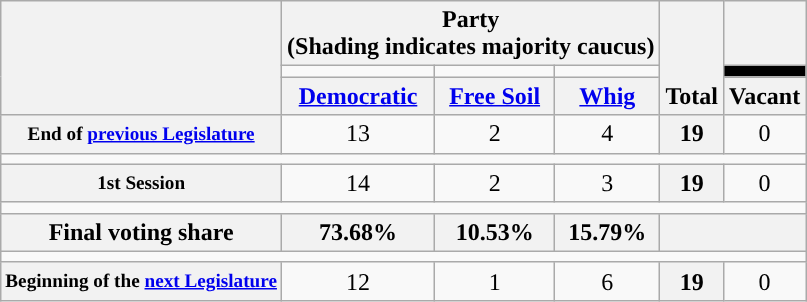<table class=wikitable style="text-align:center">
<tr style="vertical-align:bottom;">
<th rowspan=3></th>
<th colspan=3>Party <div>(Shading indicates majority caucus)</div></th>
<th rowspan=3>Total</th>
<th></th>
</tr>
<tr style="height:5px">
<td style="background-color:"></td>
<td style="background-color:"></td>
<td style="background-color:"></td>
<td style="background:black;"></td>
</tr>
<tr>
<th><a href='#'>Democratic</a></th>
<th><a href='#'>Free Soil</a></th>
<th><a href='#'>Whig</a></th>
<th>Vacant</th>
</tr>
<tr>
<th style="font-size:80%;">End of <a href='#'>previous Legislature</a></th>
<td>13</td>
<td>2</td>
<td>4</td>
<th>19</th>
<td>0</td>
</tr>
<tr>
<td colspan=6></td>
</tr>
<tr>
<th style="font-size:80%;">1st Session</th>
<td>14</td>
<td>2</td>
<td>3</td>
<th>19</th>
<td>0</td>
</tr>
<tr>
<td colspan=6></td>
</tr>
<tr>
<th>Final voting share</th>
<th>73.68%</th>
<th>10.53%</th>
<th>15.79%</th>
<th colspan=2></th>
</tr>
<tr>
<td colspan=6></td>
</tr>
<tr>
<th style="font-size:80%;">Beginning of the <a href='#'>next Legislature</a></th>
<td>12</td>
<td>1</td>
<td>6</td>
<th>19</th>
<td>0</td>
</tr>
</table>
